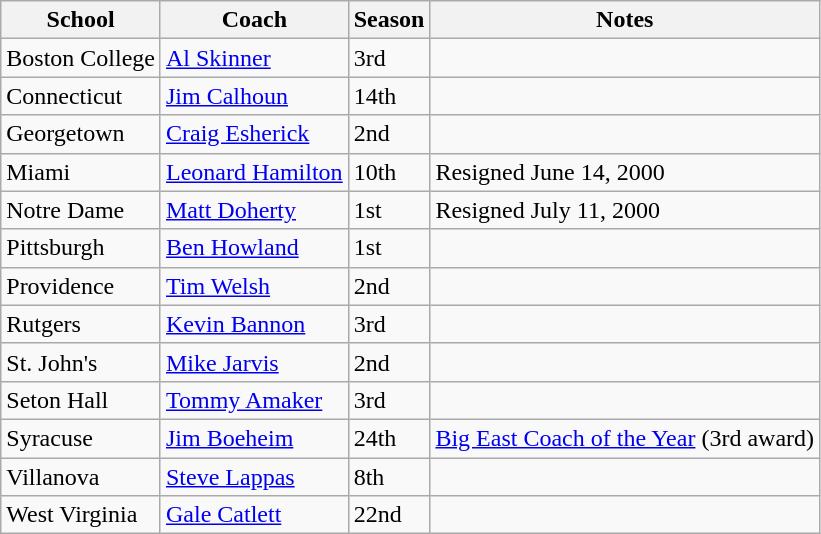<table class="wikitable">
<tr>
<th>School</th>
<th>Coach</th>
<th>Season</th>
<th>Notes</th>
</tr>
<tr>
<td>Boston College</td>
<td><a href='#'>Al Skinner</a></td>
<td>3rd</td>
<td></td>
</tr>
<tr>
<td>Connecticut</td>
<td><a href='#'>Jim Calhoun</a></td>
<td>14th</td>
<td></td>
</tr>
<tr>
<td>Georgetown</td>
<td><a href='#'>Craig Esherick</a></td>
<td>2nd</td>
<td></td>
</tr>
<tr>
<td>Miami</td>
<td><a href='#'>Leonard Hamilton</a></td>
<td>10th</td>
<td>Resigned June 14, 2000</td>
</tr>
<tr>
<td>Notre Dame</td>
<td><a href='#'>Matt Doherty</a></td>
<td>1st</td>
<td>Resigned July 11, 2000</td>
</tr>
<tr>
<td>Pittsburgh</td>
<td><a href='#'>Ben Howland</a></td>
<td>1st</td>
<td></td>
</tr>
<tr>
<td>Providence</td>
<td><a href='#'>Tim Welsh</a></td>
<td>2nd</td>
<td></td>
</tr>
<tr>
<td>Rutgers</td>
<td><a href='#'>Kevin Bannon</a></td>
<td>3rd</td>
<td></td>
</tr>
<tr>
<td>St. John's</td>
<td><a href='#'>Mike Jarvis</a></td>
<td>2nd</td>
<td></td>
</tr>
<tr>
<td>Seton Hall</td>
<td><a href='#'>Tommy Amaker</a></td>
<td>3rd</td>
<td></td>
</tr>
<tr>
<td>Syracuse</td>
<td><a href='#'>Jim Boeheim</a></td>
<td>24th</td>
<td><a href='#'>Big East Coach of the Year</a> (3rd award)</td>
</tr>
<tr>
<td>Villanova</td>
<td><a href='#'>Steve Lappas</a></td>
<td>8th</td>
<td></td>
</tr>
<tr>
<td>West Virginia</td>
<td><a href='#'>Gale Catlett</a></td>
<td>22nd</td>
<td></td>
</tr>
</table>
